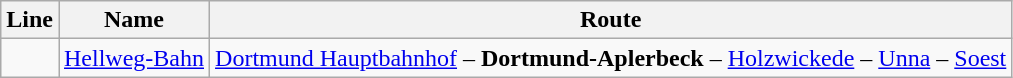<table class="wikitable">
<tr>
<th>Line</th>
<th>Name</th>
<th>Route</th>
</tr>
<tr>
<td></td>
<td><a href='#'>Hellweg-Bahn</a></td>
<td><a href='#'>Dortmund Hauptbahnhof</a> – <strong>Dortmund-Aplerbeck</strong> – <a href='#'>Holzwickede</a> – <a href='#'>Unna</a> – <a href='#'>Soest</a></td>
</tr>
</table>
